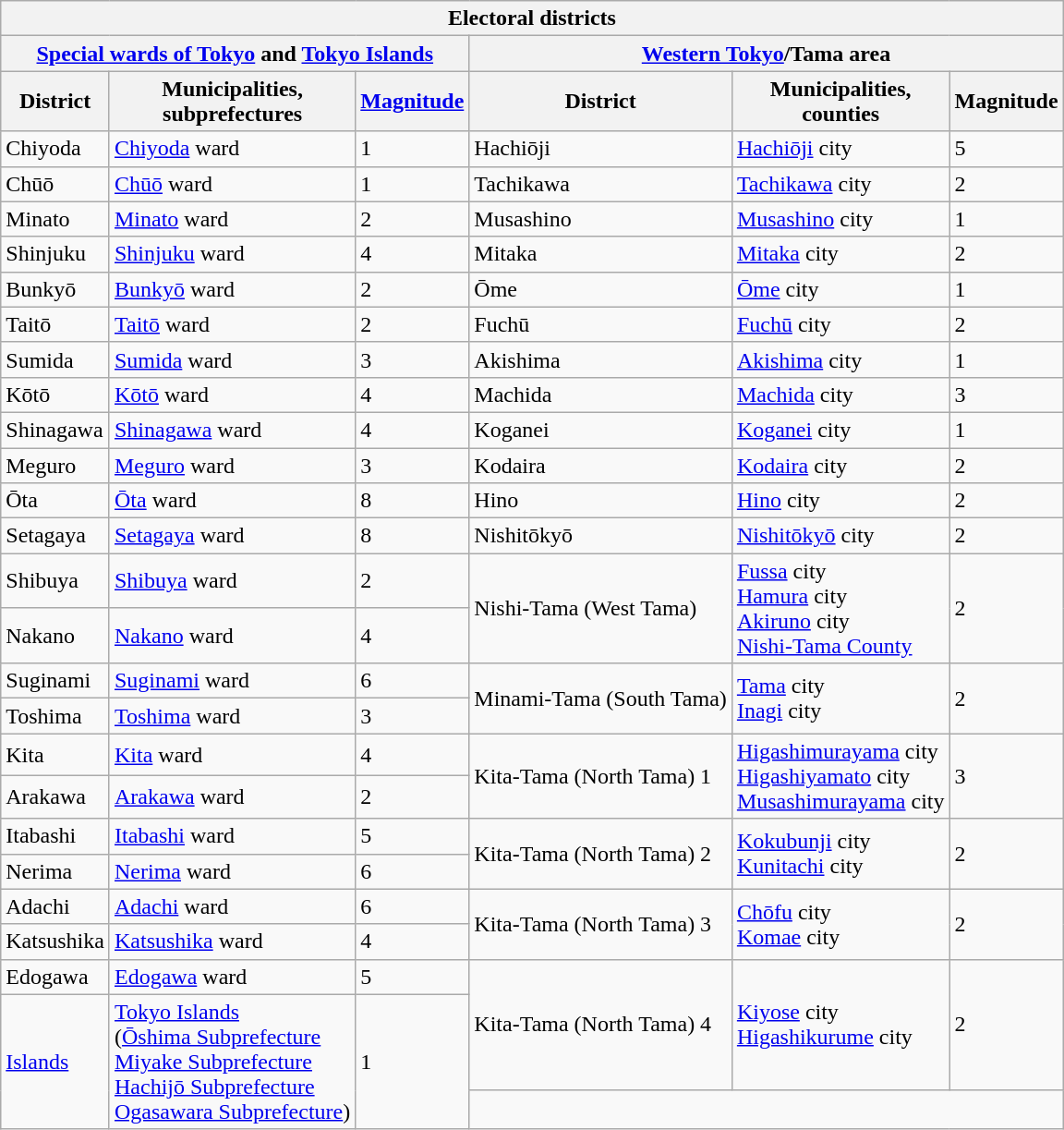<table class="wikitable">
<tr>
<th colspan="6">Electoral districts</th>
</tr>
<tr>
<th colspan="3"><a href='#'>Special wards of Tokyo</a> and <a href='#'>Tokyo Islands</a></th>
<th colspan="3"><a href='#'>Western Tokyo</a>/Tama area</th>
</tr>
<tr>
<th>District</th>
<th>Municipalities,<br> subprefectures</th>
<th><a href='#'>Magnitude</a></th>
<th>District</th>
<th>Municipalities,<br> counties</th>
<th>Magnitude</th>
</tr>
<tr>
<td>Chiyoda</td>
<td><a href='#'>Chiyoda</a> ward</td>
<td>1</td>
<td>Hachiōji</td>
<td><a href='#'>Hachiōji</a> city</td>
<td>5</td>
</tr>
<tr>
<td>Chūō</td>
<td><a href='#'>Chūō</a> ward</td>
<td>1</td>
<td>Tachikawa</td>
<td><a href='#'>Tachikawa</a> city</td>
<td>2</td>
</tr>
<tr>
<td>Minato</td>
<td><a href='#'>Minato</a> ward</td>
<td>2</td>
<td>Musashino</td>
<td><a href='#'>Musashino</a> city</td>
<td>1</td>
</tr>
<tr>
<td>Shinjuku</td>
<td><a href='#'>Shinjuku</a> ward</td>
<td>4</td>
<td>Mitaka</td>
<td><a href='#'>Mitaka</a> city</td>
<td>2</td>
</tr>
<tr>
<td>Bunkyō</td>
<td><a href='#'>Bunkyō</a> ward</td>
<td>2</td>
<td>Ōme</td>
<td><a href='#'>Ōme</a> city</td>
<td>1</td>
</tr>
<tr>
<td>Taitō</td>
<td><a href='#'>Taitō</a> ward</td>
<td>2</td>
<td>Fuchū</td>
<td><a href='#'>Fuchū</a> city</td>
<td>2</td>
</tr>
<tr>
<td>Sumida</td>
<td><a href='#'>Sumida</a> ward</td>
<td>3</td>
<td>Akishima</td>
<td><a href='#'>Akishima</a> city</td>
<td>1</td>
</tr>
<tr>
<td>Kōtō</td>
<td><a href='#'>Kōtō</a> ward</td>
<td>4</td>
<td>Machida</td>
<td><a href='#'>Machida</a> city</td>
<td>3</td>
</tr>
<tr>
<td>Shinagawa</td>
<td><a href='#'>Shinagawa</a> ward</td>
<td>4</td>
<td>Koganei</td>
<td><a href='#'>Koganei</a> city</td>
<td>1</td>
</tr>
<tr>
<td>Meguro</td>
<td><a href='#'>Meguro</a> ward</td>
<td>3</td>
<td>Kodaira</td>
<td><a href='#'>Kodaira</a> city</td>
<td>2</td>
</tr>
<tr>
<td>Ōta</td>
<td><a href='#'>Ōta</a> ward</td>
<td>8</td>
<td>Hino</td>
<td><a href='#'>Hino</a> city</td>
<td>2</td>
</tr>
<tr>
<td>Setagaya</td>
<td><a href='#'>Setagaya</a> ward</td>
<td>8</td>
<td>Nishitōkyō</td>
<td><a href='#'>Nishitōkyō</a> city</td>
<td>2</td>
</tr>
<tr>
<td>Shibuya</td>
<td><a href='#'>Shibuya</a> ward</td>
<td>2</td>
<td rowspan="2">Nishi-Tama (West Tama)</td>
<td rowspan="2"><a href='#'>Fussa</a> city<br><a href='#'>Hamura</a> city<br><a href='#'>Akiruno</a> city<br><a href='#'>Nishi-Tama County</a></td>
<td rowspan="2">2</td>
</tr>
<tr>
<td>Nakano</td>
<td><a href='#'>Nakano</a> ward</td>
<td>4</td>
</tr>
<tr>
<td>Suginami</td>
<td><a href='#'>Suginami</a> ward</td>
<td>6</td>
<td rowspan="2">Minami-Tama (South Tama)</td>
<td rowspan="2"><a href='#'>Tama</a> city<br><a href='#'>Inagi</a> city</td>
<td rowspan="2">2</td>
</tr>
<tr>
<td>Toshima</td>
<td><a href='#'>Toshima</a> ward</td>
<td>3</td>
</tr>
<tr>
<td>Kita</td>
<td><a href='#'>Kita</a> ward</td>
<td>4</td>
<td rowspan="2">Kita-Tama (North Tama) 1</td>
<td rowspan="2"><a href='#'>Higashimurayama</a> city<br><a href='#'>Higashiyamato</a> city<br><a href='#'>Musashimurayama</a> city</td>
<td rowspan="2">3</td>
</tr>
<tr>
<td>Arakawa</td>
<td><a href='#'>Arakawa</a> ward</td>
<td>2</td>
</tr>
<tr>
<td>Itabashi</td>
<td><a href='#'>Itabashi</a> ward</td>
<td>5</td>
<td rowspan="2">Kita-Tama (North Tama) 2</td>
<td rowspan="2"><a href='#'>Kokubunji</a> city<br><a href='#'>Kunitachi</a> city</td>
<td rowspan="2">2</td>
</tr>
<tr>
<td>Nerima</td>
<td><a href='#'>Nerima</a> ward</td>
<td>6</td>
</tr>
<tr>
<td>Adachi</td>
<td><a href='#'>Adachi</a> ward</td>
<td>6</td>
<td rowspan="2">Kita-Tama (North Tama) 3</td>
<td rowspan="2"><a href='#'>Chōfu</a> city<br><a href='#'>Komae</a> city</td>
<td rowspan="2">2</td>
</tr>
<tr>
<td>Katsushika</td>
<td><a href='#'>Katsushika</a> ward</td>
<td>4</td>
</tr>
<tr>
<td>Edogawa</td>
<td><a href='#'>Edogawa</a> ward</td>
<td>5</td>
<td rowspan="2">Kita-Tama (North Tama) 4</td>
<td rowspan="2"><a href='#'>Kiyose</a> city<br><a href='#'>Higashikurume</a> city</td>
<td rowspan="2">2</td>
</tr>
<tr>
<td rowspan="2"><a href='#'>Islands</a></td>
<td rowspan="2"><a href='#'>Tokyo Islands</a><br>(<a href='#'>Ōshima Subprefecture</a><br><a href='#'>Miyake Subprefecture</a><br><a href='#'>Hachijō Subprefecture</a><br><a href='#'>Ogasawara Subprefecture</a>)</td>
<td rowspan="2">1</td>
</tr>
<tr>
<td colspan="3"></td>
</tr>
</table>
